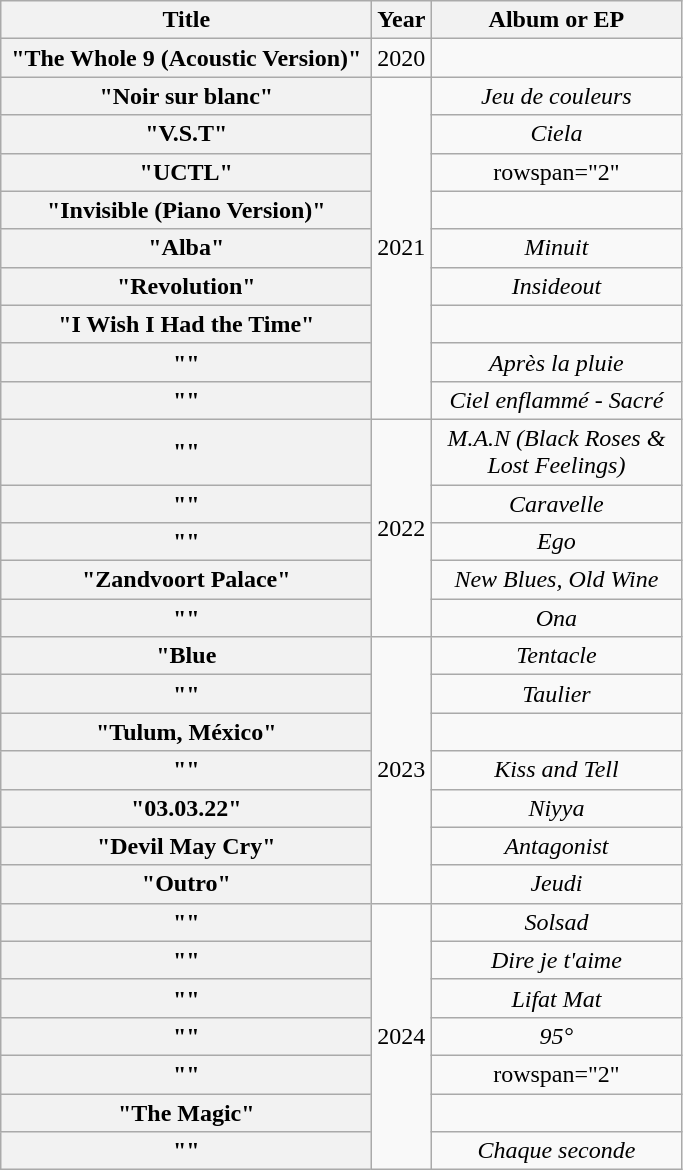<table class="wikitable plainrowheaders" style="text-align:center;">
<tr>
<th scope="col" style="width:15em;">Title</th>
<th scope="col">Year</th>
<th scope="col" style="width:10em;">Album or EP</th>
</tr>
<tr>
<th scope="row">"The Whole 9 (Acoustic Version)"<br></th>
<td>2020</td>
<td></td>
</tr>
<tr>
<th scope="row">"Noir sur blanc"<br></th>
<td rowspan="9">2021</td>
<td><em>Jeu de couleurs</em></td>
</tr>
<tr>
<th scope="row">"V.S.T"<br></th>
<td><em>Ciela</em></td>
</tr>
<tr>
<th scope="row">"UCTL"<br></th>
<td>rowspan="2" </td>
</tr>
<tr>
<th scope="row">"Invisible (Piano Version)"<br></th>
</tr>
<tr>
<th scope="row">"Alba"<br></th>
<td><em>Minuit</em></td>
</tr>
<tr>
<th scope="row">"Revolution"<br></th>
<td><em>Insideout</em></td>
</tr>
<tr>
<th scope="row">"I Wish I Had the Time"<br></th>
<td></td>
</tr>
<tr>
<th scope="row">""<br></th>
<td><em>Après la pluie</em></td>
</tr>
<tr>
<th scope="row">""<br></th>
<td><em>Ciel enflammé - Sacré</em></td>
</tr>
<tr>
<th scope="row">""<br></th>
<td rowspan="5">2022</td>
<td><em>M.A.N (Black Roses & Lost Feelings)</em></td>
</tr>
<tr>
<th scope="row">""<br></th>
<td><em>Caravelle</em></td>
</tr>
<tr>
<th scope="row">""<br></th>
<td><em>Ego</em></td>
</tr>
<tr>
<th scope="row">"Zandvoort Palace"<br></th>
<td><em>New Blues, Old Wine</em></td>
</tr>
<tr>
<th scope="row">""<br></th>
<td><em>Ona</em></td>
</tr>
<tr>
<th scope="row">"Blue<br></th>
<td rowspan="7">2023</td>
<td><em>Tentacle</em></td>
</tr>
<tr>
<th scope="row">""<br></th>
<td><em>Taulier</em></td>
</tr>
<tr>
<th scope="row">"Tulum, México"<br></th>
<td></td>
</tr>
<tr>
<th scope="row">""<br></th>
<td><em>Kiss and Tell</em></td>
</tr>
<tr>
<th scope="row">"03.03.22"<br></th>
<td><em>Niyya</em></td>
</tr>
<tr>
<th scope="row">"Devil May Cry"<br></th>
<td><em>Antagonist</em></td>
</tr>
<tr>
<th scope="row">"Outro"<br></th>
<td><em>Jeudi</em></td>
</tr>
<tr>
<th scope="row">""<br></th>
<td rowspan="9">2024</td>
<td><em>Solsad</em></td>
</tr>
<tr>
<th scope="row">""<br></th>
<td><em>Dire je t'aime</em></td>
</tr>
<tr>
<th scope="row">""<br></th>
<td><em>Lifat Mat</em></td>
</tr>
<tr>
<th scope="row">""<br></th>
<td><em>95°</em></td>
</tr>
<tr>
<th scope="row">""<br></th>
<td>rowspan="2" </td>
</tr>
<tr>
<th scope="row">"The Magic"<br></th>
</tr>
<tr>
<th scope="row">""<br></th>
<td><em>Chaque seconde</em></td>
</tr>
</table>
